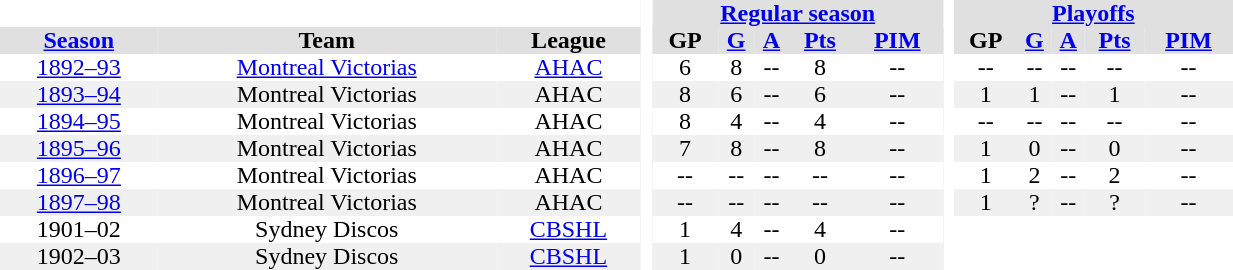<table BORDER="0" CELLPADDING="0" CELLSPACING="0" width="65%">
<tr bgcolor="#e0e0e0">
<th colspan="3" bgcolor="#ffffff"> </th>
<th rowspan="99" bgcolor="#ffffff"> </th>
<th colspan="5"><a href='#'>Regular season</a></th>
<th rowspan="99" bgcolor="#ffffff"> </th>
<th colspan="5"><a href='#'>Playoffs</a></th>
</tr>
<tr bgcolor="#e0e0e0">
<th><a href='#'>Season</a></th>
<th>Team</th>
<th>League</th>
<th>GP</th>
<th><a href='#'>G</a></th>
<th><a href='#'>A</a></th>
<th><a href='#'>Pts</a></th>
<th><a href='#'>PIM</a></th>
<th>GP</th>
<th><a href='#'>G</a></th>
<th><a href='#'>A</a></th>
<th><a href='#'>Pts</a></th>
<th><a href='#'>PIM</a></th>
</tr>
<tr ALIGN="center">
<td><a href='#'>1892–93</a></td>
<td><a href='#'>Montreal Victorias</a></td>
<td><a href='#'>AHAC</a></td>
<td>6</td>
<td>8</td>
<td>--</td>
<td>8</td>
<td>--</td>
<td>--</td>
<td>--</td>
<td>--</td>
<td>--</td>
<td>--</td>
</tr>
<tr ALIGN="center" bgcolor="#f0f0f0">
<td><a href='#'>1893–94</a></td>
<td>Montreal Victorias</td>
<td>AHAC</td>
<td>8</td>
<td>6</td>
<td>--</td>
<td>6</td>
<td>--</td>
<td>1</td>
<td>1</td>
<td>--</td>
<td>1</td>
<td>--</td>
</tr>
<tr ALIGN="center">
<td><a href='#'>1894–95</a></td>
<td>Montreal Victorias</td>
<td>AHAC</td>
<td>8</td>
<td>4</td>
<td>--</td>
<td>4</td>
<td>--</td>
<td>--</td>
<td>--</td>
<td>--</td>
<td>--</td>
<td>--</td>
</tr>
<tr ALIGN="center" bgcolor="#f0f0f0">
<td><a href='#'>1895–96</a></td>
<td>Montreal Victorias</td>
<td>AHAC</td>
<td>7</td>
<td>8</td>
<td>--</td>
<td>8</td>
<td>--</td>
<td>1</td>
<td>0</td>
<td>--</td>
<td>0</td>
<td>--</td>
</tr>
<tr ALIGN="center">
<td><a href='#'>1896–97</a></td>
<td>Montreal Victorias</td>
<td>AHAC</td>
<td>--</td>
<td>--</td>
<td>--</td>
<td>--</td>
<td>--</td>
<td>1</td>
<td>2</td>
<td>--</td>
<td>2</td>
<td>--</td>
</tr>
<tr ALIGN="center" bgcolor="#f0f0f0">
<td><a href='#'>1897–98</a></td>
<td>Montreal Victorias</td>
<td>AHAC</td>
<td>--</td>
<td>--</td>
<td>--</td>
<td>--</td>
<td>--</td>
<td>1</td>
<td>?</td>
<td>--</td>
<td>?</td>
<td>--</td>
</tr>
<tr ALIGN="center">
<td>1901–02</td>
<td>Sydney Discos</td>
<td><a href='#'>CBSHL</a></td>
<td>1</td>
<td>4</td>
<td>--</td>
<td>4</td>
<td>--</td>
</tr>
<tr ALIGN="center" bgcolor="#f0f0f0">
<td>1902–03</td>
<td>Sydney Discos</td>
<td><a href='#'>CBSHL</a></td>
<td>1</td>
<td>0</td>
<td>--</td>
<td>0</td>
<td>--</td>
</tr>
<tr bgcolor="#e0e0e0">
</tr>
</table>
